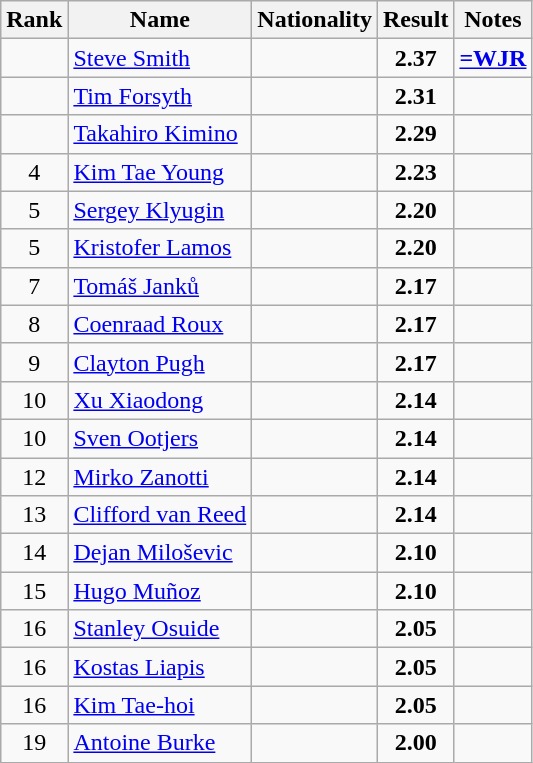<table class="wikitable sortable" style="text-align:center">
<tr>
<th>Rank</th>
<th>Name</th>
<th>Nationality</th>
<th>Result</th>
<th>Notes</th>
</tr>
<tr>
<td></td>
<td align=left><a href='#'>Steve Smith</a></td>
<td align=left></td>
<td><strong>2.37</strong></td>
<td><a href='#'><strong>=WJR</strong></a></td>
</tr>
<tr>
<td></td>
<td align=left><a href='#'>Tim Forsyth</a></td>
<td align=left></td>
<td><strong>2.31</strong></td>
<td></td>
</tr>
<tr>
<td></td>
<td align=left><a href='#'>Takahiro Kimino</a></td>
<td align=left></td>
<td><strong>2.29</strong></td>
<td></td>
</tr>
<tr>
<td>4</td>
<td align=left><a href='#'>Kim Tae Young</a></td>
<td align=left></td>
<td><strong>2.23</strong></td>
<td></td>
</tr>
<tr>
<td>5</td>
<td align=left><a href='#'>Sergey Klyugin</a></td>
<td align=left></td>
<td><strong>2.20</strong></td>
<td></td>
</tr>
<tr>
<td>5</td>
<td align=left><a href='#'>Kristofer Lamos</a></td>
<td align=left></td>
<td><strong>2.20</strong></td>
<td></td>
</tr>
<tr>
<td>7</td>
<td align=left><a href='#'>Tomáš Janků</a></td>
<td align=left></td>
<td><strong>2.17</strong></td>
<td></td>
</tr>
<tr>
<td>8</td>
<td align=left><a href='#'>Coenraad Roux</a></td>
<td align=left></td>
<td><strong>2.17</strong></td>
<td></td>
</tr>
<tr>
<td>9</td>
<td align=left><a href='#'>Clayton Pugh</a></td>
<td align=left></td>
<td><strong>2.17</strong></td>
<td></td>
</tr>
<tr>
<td>10</td>
<td align=left><a href='#'>Xu Xiaodong</a></td>
<td align=left></td>
<td><strong>2.14</strong></td>
<td></td>
</tr>
<tr>
<td>10</td>
<td align=left><a href='#'>Sven Ootjers</a></td>
<td align=left></td>
<td><strong>2.14</strong></td>
<td></td>
</tr>
<tr>
<td>12</td>
<td align=left><a href='#'>Mirko Zanotti</a></td>
<td align=left></td>
<td><strong>2.14</strong></td>
<td></td>
</tr>
<tr>
<td>13</td>
<td align=left><a href='#'>Clifford van Reed</a></td>
<td align=left></td>
<td><strong>2.14</strong></td>
<td></td>
</tr>
<tr>
<td>14</td>
<td align=left><a href='#'>Dejan Miloševic</a></td>
<td align=left></td>
<td><strong>2.10</strong></td>
<td></td>
</tr>
<tr>
<td>15</td>
<td align=left><a href='#'>Hugo Muñoz</a></td>
<td align=left></td>
<td><strong>2.10</strong></td>
<td></td>
</tr>
<tr>
<td>16</td>
<td align=left><a href='#'>Stanley Osuide</a></td>
<td align=left></td>
<td><strong>2.05</strong></td>
<td></td>
</tr>
<tr>
<td>16</td>
<td align=left><a href='#'>Kostas Liapis</a></td>
<td align=left></td>
<td><strong>2.05</strong></td>
<td></td>
</tr>
<tr>
<td>16</td>
<td align=left><a href='#'>Kim Tae-hoi</a></td>
<td align=left></td>
<td><strong>2.05</strong></td>
<td></td>
</tr>
<tr>
<td>19</td>
<td align=left><a href='#'>Antoine Burke</a></td>
<td align=left></td>
<td><strong>2.00</strong></td>
<td></td>
</tr>
</table>
